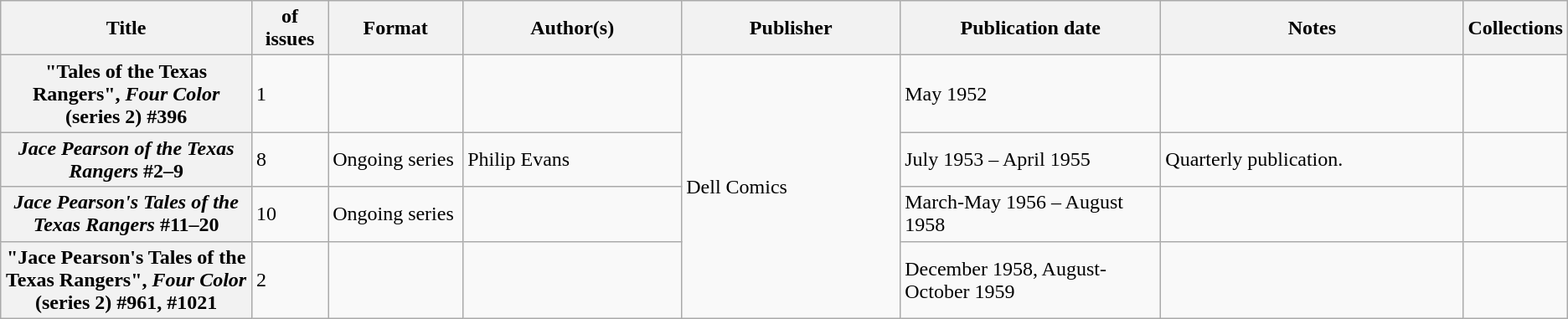<table class="wikitable">
<tr>
<th>Title</th>
<th style="width:40pt"> of issues</th>
<th style="width:75pt">Format</th>
<th style="width:125pt">Author(s)</th>
<th style="width:125pt">Publisher</th>
<th style="width:150pt">Publication date</th>
<th style="width:175pt">Notes</th>
<th>Collections</th>
</tr>
<tr>
<th>"Tales of the Texas Rangers", <em>Four Color</em> (series 2) #396</th>
<td>1</td>
<td></td>
<td></td>
<td rowspan="4">Dell Comics</td>
<td>May 1952</td>
<td></td>
<td></td>
</tr>
<tr>
<th><em>Jace Pearson of the Texas Rangers</em> #2–9</th>
<td>8</td>
<td>Ongoing series</td>
<td>Philip Evans</td>
<td>July 1953 – April 1955</td>
<td>Quarterly publication.</td>
<td></td>
</tr>
<tr>
<th><em>Jace Pearson's Tales of the Texas Rangers</em> #11–20</th>
<td>10</td>
<td>Ongoing series</td>
<td></td>
<td>March-May 1956 – August 1958</td>
<td></td>
<td></td>
</tr>
<tr>
<th>"Jace Pearson's Tales of the Texas Rangers", <em>Four Color</em> (series 2) #961, #1021</th>
<td>2</td>
<td></td>
<td></td>
<td>December 1958, August-October 1959</td>
<td></td>
<td></td>
</tr>
</table>
